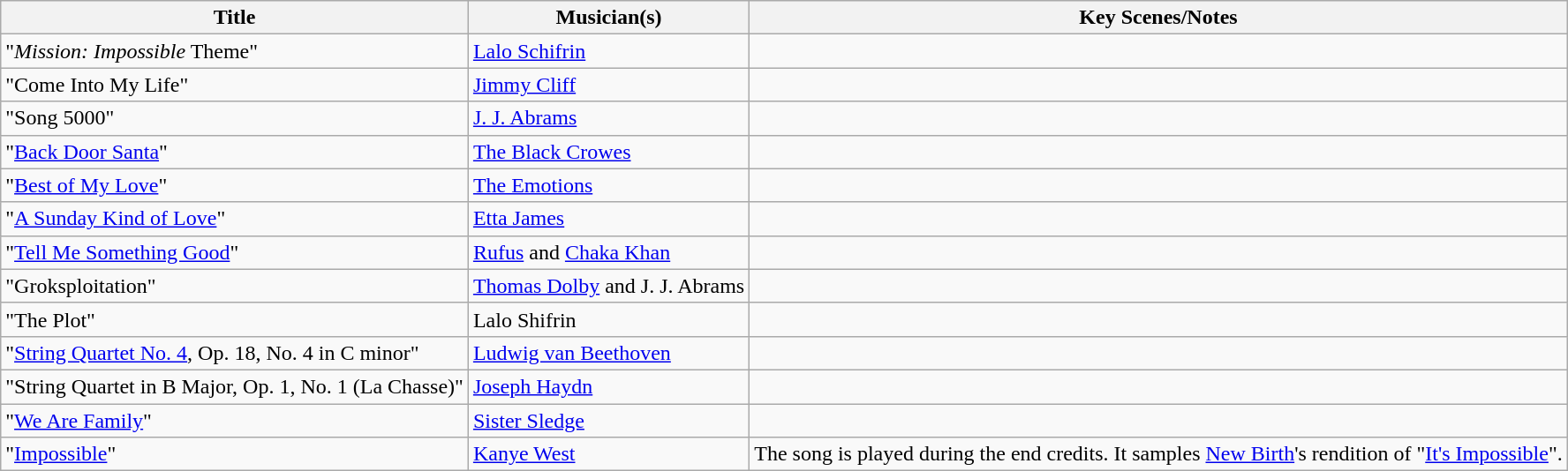<table class="wikitable">
<tr>
<th align="center">Title</th>
<th align="center">Musician(s)</th>
<th align="center">Key Scenes/Notes</th>
</tr>
<tr>
<td>"<em>Mission: Impossible</em> Theme"</td>
<td><a href='#'>Lalo Schifrin</a></td>
<td></td>
</tr>
<tr>
<td>"Come Into My Life"</td>
<td><a href='#'>Jimmy Cliff</a></td>
<td></td>
</tr>
<tr>
<td>"Song 5000"</td>
<td><a href='#'>J. J. Abrams</a></td>
<td></td>
</tr>
<tr>
<td>"<a href='#'>Back Door Santa</a>"</td>
<td><a href='#'>The Black Crowes</a></td>
<td></td>
</tr>
<tr>
<td>"<a href='#'>Best of My Love</a>"</td>
<td><a href='#'>The Emotions</a></td>
<td></td>
</tr>
<tr>
<td>"<a href='#'>A Sunday Kind of Love</a>"</td>
<td><a href='#'>Etta James</a></td>
<td></td>
</tr>
<tr>
<td>"<a href='#'>Tell Me Something Good</a>"</td>
<td><a href='#'>Rufus</a> and <a href='#'>Chaka Khan</a></td>
<td></td>
</tr>
<tr>
<td>"Groksploitation"</td>
<td><a href='#'>Thomas Dolby</a> and J. J. Abrams</td>
<td></td>
</tr>
<tr>
<td>"The Plot"</td>
<td>Lalo Shifrin</td>
<td></td>
</tr>
<tr>
<td>"<a href='#'>String Quartet No. 4</a>, Op. 18, No. 4 in C minor"</td>
<td><a href='#'>Ludwig van Beethoven</a></td>
<td></td>
</tr>
<tr>
<td>"String Quartet in B Major, Op. 1, No. 1 (La Chasse)"</td>
<td><a href='#'>Joseph Haydn</a></td>
<td></td>
</tr>
<tr>
<td>"<a href='#'>We Are Family</a>"</td>
<td><a href='#'>Sister Sledge</a></td>
<td></td>
</tr>
<tr>
<td>"<a href='#'>Impossible</a>"</td>
<td><a href='#'>Kanye West</a></td>
<td>The song is played during the end credits. It samples <a href='#'>New Birth</a>'s rendition of "<a href='#'>It's Impossible</a>".</td>
</tr>
</table>
